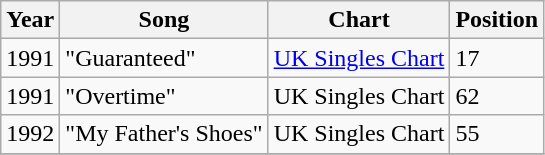<table class="wikitable">
<tr>
<th>Year</th>
<th>Song</th>
<th>Chart</th>
<th>Position</th>
</tr>
<tr>
<td>1991</td>
<td>"Guaranteed"</td>
<td><a href='#'>UK Singles Chart</a></td>
<td>17</td>
</tr>
<tr>
<td>1991</td>
<td>"Overtime"</td>
<td>UK Singles Chart</td>
<td>62</td>
</tr>
<tr>
<td>1992</td>
<td>"My Father's Shoes"</td>
<td>UK Singles Chart</td>
<td>55</td>
</tr>
<tr>
</tr>
</table>
